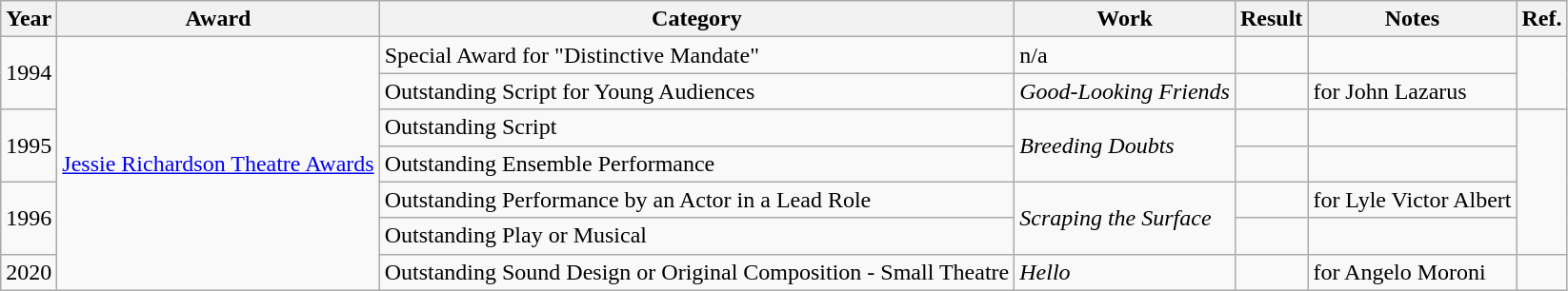<table class="wikitable">
<tr>
<th>Year</th>
<th>Award</th>
<th>Category</th>
<th>Work</th>
<th>Result</th>
<th>Notes</th>
<th>Ref.</th>
</tr>
<tr>
<td rowspan="2">1994</td>
<td rowspan="7"><a href='#'>Jessie Richardson Theatre Awards</a></td>
<td>Special Award for "Distinctive Mandate"</td>
<td>n/a</td>
<td></td>
<td></td>
<td rowspan="2"></td>
</tr>
<tr>
<td>Outstanding Script for Young Audiences</td>
<td><em>Good-Looking Friends</em></td>
<td></td>
<td>for John Lazarus</td>
</tr>
<tr>
<td rowspan="2">1995</td>
<td>Outstanding Script</td>
<td rowspan="2"><em>Breeding Doubts</em></td>
<td></td>
<td></td>
<td rowspan="4"></td>
</tr>
<tr>
<td>Outstanding Ensemble Performance</td>
<td></td>
<td></td>
</tr>
<tr>
<td rowspan="2">1996</td>
<td>Outstanding Performance by an Actor in a Lead Role</td>
<td rowspan="2"><em>Scraping the Surface</em></td>
<td></td>
<td>for Lyle Victor Albert</td>
</tr>
<tr>
<td>Outstanding Play or Musical</td>
<td></td>
<td></td>
</tr>
<tr>
<td>2020</td>
<td>Outstanding Sound Design or Original Composition - Small Theatre</td>
<td><em>Hello</em></td>
<td></td>
<td>for Angelo Moroni</td>
<td></td>
</tr>
</table>
